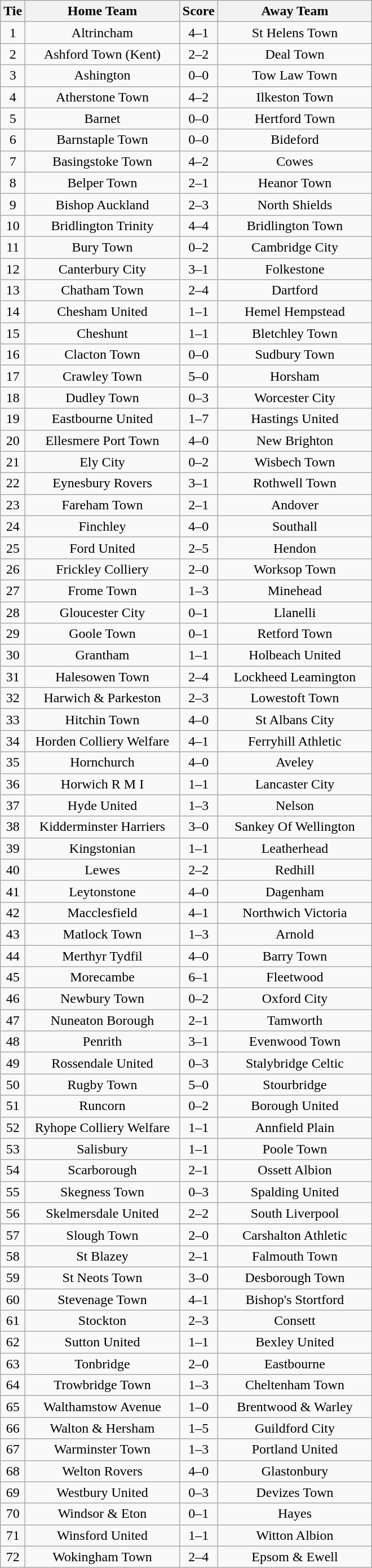<table class="wikitable" style="text-align:center;">
<tr>
<th width=20>Tie</th>
<th width=175>Home Team</th>
<th width=20>Score</th>
<th width=175>Away Team</th>
</tr>
<tr>
<td>1</td>
<td>Altrincham</td>
<td>4–1</td>
<td>St Helens Town</td>
</tr>
<tr>
<td>2</td>
<td>Ashford Town (Kent)</td>
<td>2–2</td>
<td>Deal Town</td>
</tr>
<tr>
<td>3</td>
<td>Ashington</td>
<td>0–0</td>
<td>Tow Law Town</td>
</tr>
<tr>
<td>4</td>
<td>Atherstone Town</td>
<td>4–2</td>
<td>Ilkeston Town</td>
</tr>
<tr>
<td>5</td>
<td>Barnet</td>
<td>0–0</td>
<td>Hertford Town</td>
</tr>
<tr>
<td>6</td>
<td>Barnstaple Town</td>
<td>0–0</td>
<td>Bideford</td>
</tr>
<tr>
<td>7</td>
<td>Basingstoke Town</td>
<td>4–2</td>
<td>Cowes</td>
</tr>
<tr>
<td>8</td>
<td>Belper Town</td>
<td>2–1</td>
<td>Heanor Town</td>
</tr>
<tr>
<td>9</td>
<td>Bishop Auckland</td>
<td>2–3</td>
<td>North Shields</td>
</tr>
<tr>
<td>10</td>
<td>Bridlington Trinity</td>
<td>4–4</td>
<td>Bridlington Town</td>
</tr>
<tr>
<td>11</td>
<td>Bury Town</td>
<td>0–2</td>
<td>Cambridge City</td>
</tr>
<tr>
<td>12</td>
<td>Canterbury City</td>
<td>3–1</td>
<td>Folkestone</td>
</tr>
<tr>
<td>13</td>
<td>Chatham Town</td>
<td>2–4</td>
<td>Dartford</td>
</tr>
<tr>
<td>14</td>
<td>Chesham United</td>
<td>1–1</td>
<td>Hemel Hempstead</td>
</tr>
<tr>
<td>15</td>
<td>Cheshunt</td>
<td>1–1</td>
<td>Bletchley Town</td>
</tr>
<tr>
<td>16</td>
<td>Clacton Town</td>
<td>0–0</td>
<td>Sudbury Town</td>
</tr>
<tr>
<td>17</td>
<td>Crawley Town</td>
<td>5–0</td>
<td>Horsham</td>
</tr>
<tr>
<td>18</td>
<td>Dudley Town</td>
<td>0–3</td>
<td>Worcester City</td>
</tr>
<tr>
<td>19</td>
<td>Eastbourne United</td>
<td>1–7</td>
<td>Hastings United</td>
</tr>
<tr>
<td>20</td>
<td>Ellesmere Port Town</td>
<td>4–0</td>
<td>New Brighton</td>
</tr>
<tr>
<td>21</td>
<td>Ely City</td>
<td>0–2</td>
<td>Wisbech Town</td>
</tr>
<tr>
<td>22</td>
<td>Eynesbury Rovers</td>
<td>3–1</td>
<td>Rothwell Town</td>
</tr>
<tr>
<td>23</td>
<td>Fareham Town</td>
<td>2–1</td>
<td>Andover</td>
</tr>
<tr>
<td>24</td>
<td>Finchley</td>
<td>4–0</td>
<td>Southall</td>
</tr>
<tr>
<td>25</td>
<td>Ford United</td>
<td>2–5</td>
<td>Hendon</td>
</tr>
<tr>
<td>26</td>
<td>Frickley Colliery</td>
<td>2–0</td>
<td>Worksop Town</td>
</tr>
<tr>
<td>27</td>
<td>Frome Town</td>
<td>1–3</td>
<td>Minehead</td>
</tr>
<tr>
<td>28</td>
<td>Gloucester City</td>
<td>0–1</td>
<td>Llanelli</td>
</tr>
<tr>
<td>29</td>
<td>Goole Town</td>
<td>0–1</td>
<td>Retford Town</td>
</tr>
<tr>
<td>30</td>
<td>Grantham</td>
<td>1–1</td>
<td>Holbeach United</td>
</tr>
<tr>
<td>31</td>
<td>Halesowen Town</td>
<td>2–4</td>
<td>Lockheed Leamington</td>
</tr>
<tr>
<td>32</td>
<td>Harwich & Parkeston</td>
<td>2–3</td>
<td>Lowestoft Town</td>
</tr>
<tr>
<td>33</td>
<td>Hitchin Town</td>
<td>4–0</td>
<td>St Albans City</td>
</tr>
<tr>
<td>34</td>
<td>Horden Colliery Welfare</td>
<td>4–1</td>
<td>Ferryhill Athletic</td>
</tr>
<tr>
<td>35</td>
<td>Hornchurch</td>
<td>4–0</td>
<td>Aveley</td>
</tr>
<tr>
<td>36</td>
<td>Horwich R M I</td>
<td>1–1</td>
<td>Lancaster City</td>
</tr>
<tr>
<td>37</td>
<td>Hyde United</td>
<td>1–3</td>
<td>Nelson</td>
</tr>
<tr>
<td>38</td>
<td>Kidderminster Harriers</td>
<td>3–0</td>
<td>Sankey Of Wellington</td>
</tr>
<tr>
<td>39</td>
<td>Kingstonian</td>
<td>1–1</td>
<td>Leatherhead</td>
</tr>
<tr>
<td>40</td>
<td>Lewes</td>
<td>2–2</td>
<td>Redhill</td>
</tr>
<tr>
<td>41</td>
<td>Leytonstone</td>
<td>4–0</td>
<td>Dagenham</td>
</tr>
<tr>
<td>42</td>
<td>Macclesfield</td>
<td>4–1</td>
<td>Northwich Victoria</td>
</tr>
<tr>
<td>43</td>
<td>Matlock Town</td>
<td>1–3</td>
<td>Arnold</td>
</tr>
<tr>
<td>44</td>
<td>Merthyr Tydfil</td>
<td>4–0</td>
<td>Barry Town</td>
</tr>
<tr>
<td>45</td>
<td>Morecambe</td>
<td>6–1</td>
<td>Fleetwood</td>
</tr>
<tr>
<td>46</td>
<td>Newbury Town</td>
<td>0–2</td>
<td>Oxford City</td>
</tr>
<tr>
<td>47</td>
<td>Nuneaton Borough</td>
<td>2–1</td>
<td>Tamworth</td>
</tr>
<tr>
<td>48</td>
<td>Penrith</td>
<td>3–1</td>
<td>Evenwood Town</td>
</tr>
<tr>
<td>49</td>
<td>Rossendale United</td>
<td>0–3</td>
<td>Stalybridge Celtic</td>
</tr>
<tr>
<td>50</td>
<td>Rugby Town</td>
<td>5–0</td>
<td>Stourbridge</td>
</tr>
<tr>
<td>51</td>
<td>Runcorn</td>
<td>0–2</td>
<td>Borough United</td>
</tr>
<tr>
<td>52</td>
<td>Ryhope Colliery Welfare</td>
<td>1–1</td>
<td>Annfield Plain</td>
</tr>
<tr>
<td>53</td>
<td>Salisbury</td>
<td>1–1</td>
<td>Poole Town</td>
</tr>
<tr>
<td>54</td>
<td>Scarborough</td>
<td>2–1</td>
<td>Ossett Albion</td>
</tr>
<tr>
<td>55</td>
<td>Skegness Town</td>
<td>0–3</td>
<td>Spalding United</td>
</tr>
<tr>
<td>56</td>
<td>Skelmersdale United</td>
<td>2–2</td>
<td>South Liverpool</td>
</tr>
<tr>
<td>57</td>
<td>Slough Town</td>
<td>2–0</td>
<td>Carshalton Athletic</td>
</tr>
<tr>
<td>58</td>
<td>St Blazey</td>
<td>2–1</td>
<td>Falmouth Town</td>
</tr>
<tr>
<td>59</td>
<td>St Neots Town</td>
<td>3–0</td>
<td>Desborough Town</td>
</tr>
<tr>
<td>60</td>
<td>Stevenage Town</td>
<td>4–1</td>
<td>Bishop's Stortford</td>
</tr>
<tr>
<td>61</td>
<td>Stockton</td>
<td>2–3</td>
<td>Consett</td>
</tr>
<tr>
<td>62</td>
<td>Sutton United</td>
<td>1–1</td>
<td>Bexley United</td>
</tr>
<tr>
<td>63</td>
<td>Tonbridge</td>
<td>2–0</td>
<td>Eastbourne</td>
</tr>
<tr>
<td>64</td>
<td>Trowbridge Town</td>
<td>1–3</td>
<td>Cheltenham Town</td>
</tr>
<tr>
<td>65</td>
<td>Walthamstow Avenue</td>
<td>1–0</td>
<td>Brentwood & Warley</td>
</tr>
<tr>
<td>66</td>
<td>Walton & Hersham</td>
<td>1–5</td>
<td>Guildford City</td>
</tr>
<tr>
<td>67</td>
<td>Warminster Town</td>
<td>1–3</td>
<td>Portland United</td>
</tr>
<tr>
<td>68</td>
<td>Welton Rovers</td>
<td>4–0</td>
<td>Glastonbury</td>
</tr>
<tr>
<td>69</td>
<td>Westbury United</td>
<td>0–3</td>
<td>Devizes Town</td>
</tr>
<tr>
<td>70</td>
<td>Windsor & Eton</td>
<td>0–1</td>
<td>Hayes</td>
</tr>
<tr>
<td>71</td>
<td>Winsford United</td>
<td>1–1</td>
<td>Witton Albion</td>
</tr>
<tr>
<td>72</td>
<td>Wokingham Town</td>
<td>2–4</td>
<td>Epsom & Ewell</td>
</tr>
</table>
